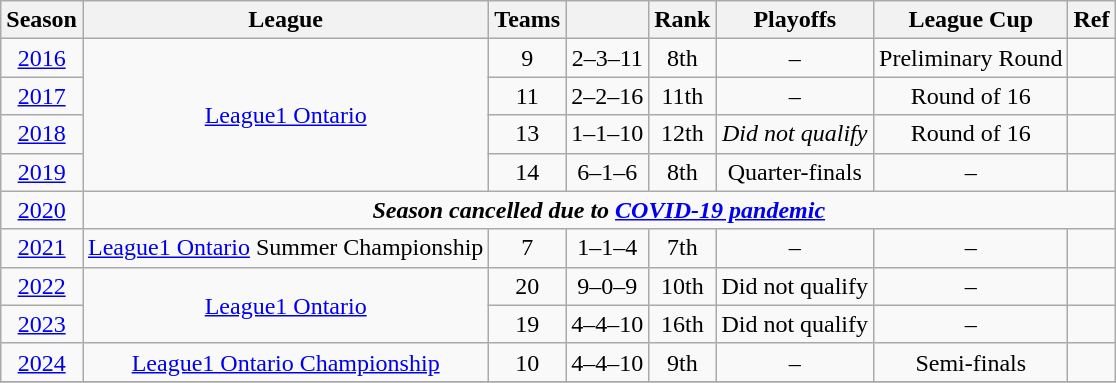<table class="wikitable" style="text-align: center;">
<tr>
<th>Season</th>
<th>League</th>
<th>Teams</th>
<th></th>
<th>Rank</th>
<th>Playoffs</th>
<th>League Cup</th>
<th>Ref</th>
</tr>
<tr>
<td><a href='#'>2016</a></td>
<td rowspan="4"><a href='#'>League1 Ontario</a></td>
<td>9</td>
<td>2–3–11</td>
<td>8th</td>
<td>–</td>
<td>Preliminary Round</td>
<td></td>
</tr>
<tr>
<td><a href='#'>2017</a></td>
<td>11</td>
<td>2–2–16</td>
<td>11th</td>
<td>–</td>
<td>Round of 16</td>
<td></td>
</tr>
<tr>
<td><a href='#'>2018</a></td>
<td>13</td>
<td>1–1–10</td>
<td>12th</td>
<td><em>Did not qualify</em></td>
<td>Round of 16</td>
<td></td>
</tr>
<tr>
<td><a href='#'>2019</a></td>
<td>14</td>
<td>6–1–6</td>
<td>8th</td>
<td>Quarter-finals</td>
<td>–</td>
<td></td>
</tr>
<tr>
<td><a href='#'>2020</a></td>
<td colspan="7"><strong><em>Season cancelled due to <a href='#'>COVID-19 pandemic</a></em></strong></td>
</tr>
<tr>
<td><a href='#'>2021</a></td>
<td><a href='#'>League1 Ontario</a> Summer Championship</td>
<td>7</td>
<td>1–1–4</td>
<td>7th</td>
<td>–</td>
<td>–</td>
<td></td>
</tr>
<tr>
<td><a href='#'>2022</a></td>
<td rowspan=2><a href='#'>League1 Ontario</a></td>
<td>20</td>
<td>9–0–9</td>
<td>10th</td>
<td>Did not qualify</td>
<td>–</td>
<td></td>
</tr>
<tr>
<td><a href='#'>2023</a></td>
<td>19</td>
<td>4–4–10</td>
<td>16th</td>
<td>Did not qualify</td>
<td>–</td>
<td></td>
</tr>
<tr>
<td><a href='#'>2024</a></td>
<td><a href='#'>League1 Ontario Championship</a></td>
<td>10</td>
<td>4–4–10</td>
<td>9th</td>
<td>–</td>
<td>Semi-finals</td>
<td></td>
</tr>
<tr>
</tr>
</table>
